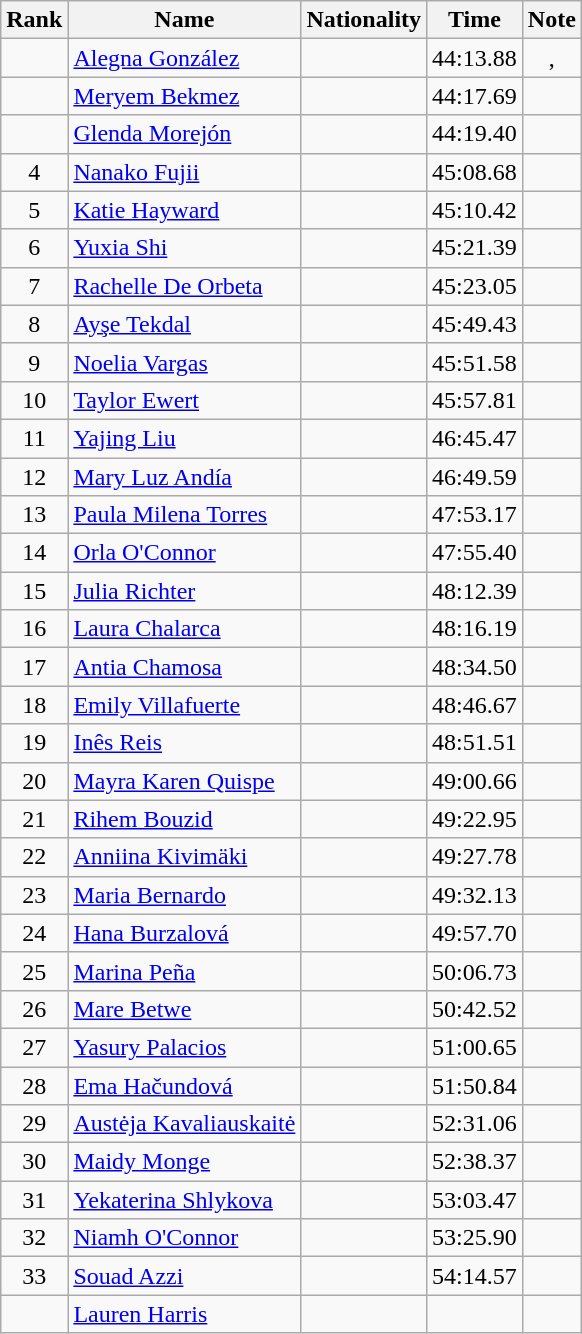<table class="wikitable sortable" style="text-align:center">
<tr>
<th>Rank</th>
<th>Name</th>
<th>Nationality</th>
<th>Time</th>
<th>Note</th>
</tr>
<tr>
<td></td>
<td align=left><a href='#'>Alegna González</a></td>
<td align=left></td>
<td>44:13.88</td>
<td>, </td>
</tr>
<tr>
<td></td>
<td align=left><a href='#'>Meryem Bekmez</a></td>
<td align=left></td>
<td>44:17.69</td>
<td></td>
</tr>
<tr>
<td></td>
<td align=left><a href='#'>Glenda Morejón</a></td>
<td align=left></td>
<td>44:19.40</td>
<td></td>
</tr>
<tr>
<td>4</td>
<td align=left><a href='#'>Nanako Fujii</a></td>
<td align=left></td>
<td>45:08.68</td>
<td></td>
</tr>
<tr>
<td>5</td>
<td align=left><a href='#'>Katie Hayward</a></td>
<td align=left></td>
<td>45:10.42</td>
<td></td>
</tr>
<tr>
<td>6</td>
<td align=left><a href='#'>Yuxia Shi</a></td>
<td align=left></td>
<td>45:21.39</td>
<td></td>
</tr>
<tr>
<td>7</td>
<td align=left><a href='#'>Rachelle De Orbeta</a></td>
<td align=left></td>
<td>45:23.05</td>
<td></td>
</tr>
<tr>
<td>8</td>
<td align=left><a href='#'>Ayşe Tekdal</a></td>
<td align=left></td>
<td>45:49.43</td>
<td></td>
</tr>
<tr>
<td>9</td>
<td align=left><a href='#'>Noelia Vargas</a></td>
<td align=left></td>
<td>45:51.58</td>
<td></td>
</tr>
<tr>
<td>10</td>
<td align=left><a href='#'>Taylor Ewert</a></td>
<td align=left></td>
<td>45:57.81</td>
<td></td>
</tr>
<tr>
<td>11</td>
<td align=left><a href='#'>Yajing Liu</a></td>
<td align=left></td>
<td>46:45.47</td>
<td></td>
</tr>
<tr>
<td>12</td>
<td align=left><a href='#'>Mary Luz Andía</a></td>
<td align=left></td>
<td>46:49.59</td>
<td></td>
</tr>
<tr>
<td>13</td>
<td align=left><a href='#'>Paula Milena Torres</a></td>
<td align=left></td>
<td>47:53.17</td>
<td></td>
</tr>
<tr>
<td>14</td>
<td align=left><a href='#'>Orla O'Connor</a></td>
<td align=left></td>
<td>47:55.40</td>
<td></td>
</tr>
<tr>
<td>15</td>
<td align=left><a href='#'>Julia Richter</a></td>
<td align=left></td>
<td>48:12.39</td>
<td></td>
</tr>
<tr>
<td>16</td>
<td align=left><a href='#'>Laura Chalarca</a></td>
<td align=left></td>
<td>48:16.19</td>
<td></td>
</tr>
<tr>
<td>17</td>
<td align=left><a href='#'>Antia Chamosa</a></td>
<td align=left></td>
<td>48:34.50</td>
<td></td>
</tr>
<tr>
<td>18</td>
<td align=left><a href='#'>Emily Villafuerte</a></td>
<td align=left></td>
<td>48:46.67</td>
<td></td>
</tr>
<tr>
<td>19</td>
<td align=left><a href='#'>Inês Reis</a></td>
<td align=left></td>
<td>48:51.51</td>
<td></td>
</tr>
<tr>
<td>20</td>
<td align=left><a href='#'>Mayra Karen Quispe</a></td>
<td align=left></td>
<td>49:00.66</td>
<td></td>
</tr>
<tr>
<td>21</td>
<td align=left><a href='#'>Rihem Bouzid</a></td>
<td align=left></td>
<td>49:22.95</td>
<td></td>
</tr>
<tr>
<td>22</td>
<td align=left><a href='#'>Anniina Kivimäki</a></td>
<td align=left></td>
<td>49:27.78</td>
<td></td>
</tr>
<tr>
<td>23</td>
<td align=left><a href='#'>Maria Bernardo</a></td>
<td align=left></td>
<td>49:32.13</td>
<td></td>
</tr>
<tr>
<td>24</td>
<td align=left><a href='#'>Hana Burzalová</a></td>
<td align=left></td>
<td>49:57.70</td>
<td></td>
</tr>
<tr>
<td>25</td>
<td align=left><a href='#'>Marina Peña</a></td>
<td align=left></td>
<td>50:06.73</td>
<td></td>
</tr>
<tr>
<td>26</td>
<td align=left><a href='#'>Mare Betwe</a></td>
<td align=left></td>
<td>50:42.52</td>
<td></td>
</tr>
<tr>
<td>27</td>
<td align=left><a href='#'>Yasury Palacios</a></td>
<td align=left></td>
<td>51:00.65</td>
<td></td>
</tr>
<tr>
<td>28</td>
<td align=left><a href='#'>Ema Hačundová</a></td>
<td align=left></td>
<td>51:50.84</td>
<td></td>
</tr>
<tr>
<td>29</td>
<td align=left><a href='#'>Austėja Kavaliauskaitė</a></td>
<td align=left></td>
<td>52:31.06</td>
<td></td>
</tr>
<tr>
<td>30</td>
<td align=left><a href='#'>Maidy Monge</a></td>
<td align=left></td>
<td>52:38.37</td>
<td></td>
</tr>
<tr>
<td>31</td>
<td align=left><a href='#'>Yekaterina Shlykova</a></td>
<td align=left></td>
<td>53:03.47</td>
<td></td>
</tr>
<tr>
<td>32</td>
<td align=left><a href='#'>Niamh O'Connor</a></td>
<td align=left></td>
<td>53:25.90</td>
<td></td>
</tr>
<tr>
<td>33</td>
<td align=left><a href='#'>Souad Azzi</a></td>
<td align=left></td>
<td>54:14.57</td>
<td></td>
</tr>
<tr>
<td></td>
<td align=left><a href='#'>Lauren Harris</a></td>
<td align=left></td>
<td></td>
<td></td>
</tr>
</table>
